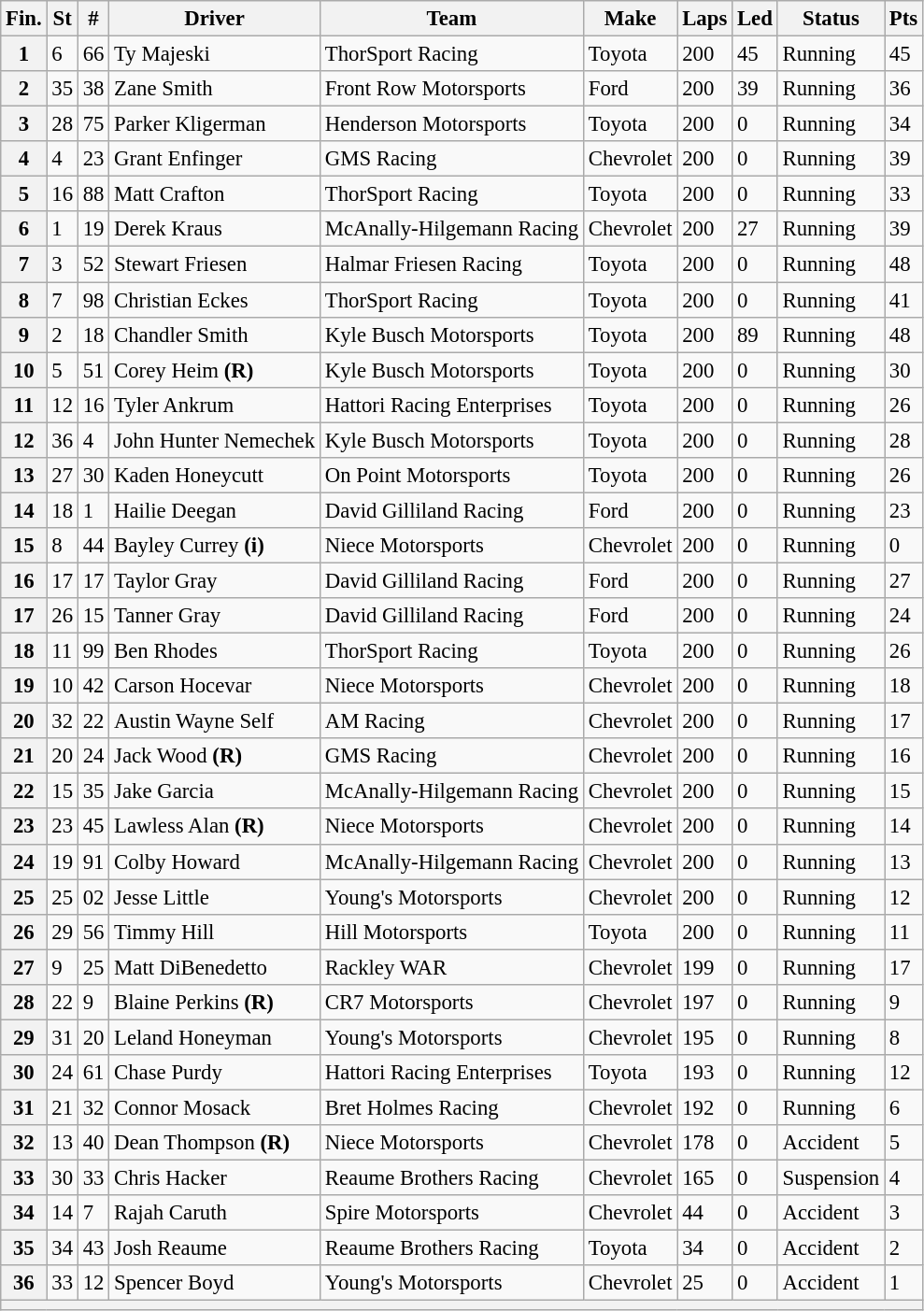<table class="wikitable" style="font-size:95%">
<tr>
<th>Fin.</th>
<th>St</th>
<th>#</th>
<th>Driver</th>
<th>Team</th>
<th>Make</th>
<th>Laps</th>
<th>Led</th>
<th>Status</th>
<th>Pts</th>
</tr>
<tr>
<th>1</th>
<td>6</td>
<td>66</td>
<td>Ty Majeski</td>
<td>ThorSport Racing</td>
<td>Toyota</td>
<td>200</td>
<td>45</td>
<td>Running</td>
<td>45</td>
</tr>
<tr>
<th>2</th>
<td>35</td>
<td>38</td>
<td>Zane Smith</td>
<td>Front Row Motorsports</td>
<td>Ford</td>
<td>200</td>
<td>39</td>
<td>Running</td>
<td>36</td>
</tr>
<tr>
<th>3</th>
<td>28</td>
<td>75</td>
<td>Parker Kligerman</td>
<td>Henderson Motorsports</td>
<td>Toyota</td>
<td>200</td>
<td>0</td>
<td>Running</td>
<td>34</td>
</tr>
<tr>
<th>4</th>
<td>4</td>
<td>23</td>
<td>Grant Enfinger</td>
<td>GMS Racing</td>
<td>Chevrolet</td>
<td>200</td>
<td>0</td>
<td>Running</td>
<td>39</td>
</tr>
<tr>
<th>5</th>
<td>16</td>
<td>88</td>
<td>Matt Crafton</td>
<td>ThorSport Racing</td>
<td>Toyota</td>
<td>200</td>
<td>0</td>
<td>Running</td>
<td>33</td>
</tr>
<tr>
<th>6</th>
<td>1</td>
<td>19</td>
<td>Derek Kraus</td>
<td>McAnally-Hilgemann Racing</td>
<td>Chevrolet</td>
<td>200</td>
<td>27</td>
<td>Running</td>
<td>39</td>
</tr>
<tr>
<th>7</th>
<td>3</td>
<td>52</td>
<td>Stewart Friesen</td>
<td>Halmar Friesen Racing</td>
<td>Toyota</td>
<td>200</td>
<td>0</td>
<td>Running</td>
<td>48</td>
</tr>
<tr>
<th>8</th>
<td>7</td>
<td>98</td>
<td>Christian Eckes</td>
<td>ThorSport Racing</td>
<td>Toyota</td>
<td>200</td>
<td>0</td>
<td>Running</td>
<td>41</td>
</tr>
<tr>
<th>9</th>
<td>2</td>
<td>18</td>
<td>Chandler Smith</td>
<td>Kyle Busch Motorsports</td>
<td>Toyota</td>
<td>200</td>
<td>89</td>
<td>Running</td>
<td>48</td>
</tr>
<tr>
<th>10</th>
<td>5</td>
<td>51</td>
<td>Corey Heim <strong>(R)</strong></td>
<td>Kyle Busch Motorsports</td>
<td>Toyota</td>
<td>200</td>
<td>0</td>
<td>Running</td>
<td>30</td>
</tr>
<tr>
<th>11</th>
<td>12</td>
<td>16</td>
<td>Tyler Ankrum</td>
<td>Hattori Racing Enterprises</td>
<td>Toyota</td>
<td>200</td>
<td>0</td>
<td>Running</td>
<td>26</td>
</tr>
<tr>
<th>12</th>
<td>36</td>
<td>4</td>
<td>John Hunter Nemechek</td>
<td>Kyle Busch Motorsports</td>
<td>Toyota</td>
<td>200</td>
<td>0</td>
<td>Running</td>
<td>28</td>
</tr>
<tr>
<th>13</th>
<td>27</td>
<td>30</td>
<td>Kaden Honeycutt</td>
<td>On Point Motorsports</td>
<td>Toyota</td>
<td>200</td>
<td>0</td>
<td>Running</td>
<td>26</td>
</tr>
<tr>
<th>14</th>
<td>18</td>
<td>1</td>
<td>Hailie Deegan</td>
<td>David Gilliland Racing</td>
<td>Ford</td>
<td>200</td>
<td>0</td>
<td>Running</td>
<td>23</td>
</tr>
<tr>
<th>15</th>
<td>8</td>
<td>44</td>
<td>Bayley Currey <strong>(i)</strong></td>
<td>Niece Motorsports</td>
<td>Chevrolet</td>
<td>200</td>
<td>0</td>
<td>Running</td>
<td>0</td>
</tr>
<tr>
<th>16</th>
<td>17</td>
<td>17</td>
<td>Taylor Gray</td>
<td>David Gilliland Racing</td>
<td>Ford</td>
<td>200</td>
<td>0</td>
<td>Running</td>
<td>27</td>
</tr>
<tr>
<th>17</th>
<td>26</td>
<td>15</td>
<td>Tanner Gray</td>
<td>David Gilliland Racing</td>
<td>Ford</td>
<td>200</td>
<td>0</td>
<td>Running</td>
<td>24</td>
</tr>
<tr>
<th>18</th>
<td>11</td>
<td>99</td>
<td>Ben Rhodes</td>
<td>ThorSport Racing</td>
<td>Toyota</td>
<td>200</td>
<td>0</td>
<td>Running</td>
<td>26</td>
</tr>
<tr>
<th>19</th>
<td>10</td>
<td>42</td>
<td>Carson Hocevar</td>
<td>Niece Motorsports</td>
<td>Chevrolet</td>
<td>200</td>
<td>0</td>
<td>Running</td>
<td>18</td>
</tr>
<tr>
<th>20</th>
<td>32</td>
<td>22</td>
<td>Austin Wayne Self</td>
<td>AM Racing</td>
<td>Chevrolet</td>
<td>200</td>
<td>0</td>
<td>Running</td>
<td>17</td>
</tr>
<tr>
<th>21</th>
<td>20</td>
<td>24</td>
<td>Jack Wood <strong>(R)</strong></td>
<td>GMS Racing</td>
<td>Chevrolet</td>
<td>200</td>
<td>0</td>
<td>Running</td>
<td>16</td>
</tr>
<tr>
<th>22</th>
<td>15</td>
<td>35</td>
<td>Jake Garcia</td>
<td>McAnally-Hilgemann Racing</td>
<td>Chevrolet</td>
<td>200</td>
<td>0</td>
<td>Running</td>
<td>15</td>
</tr>
<tr>
<th>23</th>
<td>23</td>
<td>45</td>
<td>Lawless Alan <strong>(R)</strong></td>
<td>Niece Motorsports</td>
<td>Chevrolet</td>
<td>200</td>
<td>0</td>
<td>Running</td>
<td>14</td>
</tr>
<tr>
<th>24</th>
<td>19</td>
<td>91</td>
<td>Colby Howard</td>
<td>McAnally-Hilgemann Racing</td>
<td>Chevrolet</td>
<td>200</td>
<td>0</td>
<td>Running</td>
<td>13</td>
</tr>
<tr>
<th>25</th>
<td>25</td>
<td>02</td>
<td>Jesse Little</td>
<td>Young's Motorsports</td>
<td>Chevrolet</td>
<td>200</td>
<td>0</td>
<td>Running</td>
<td>12</td>
</tr>
<tr>
<th>26</th>
<td>29</td>
<td>56</td>
<td>Timmy Hill</td>
<td>Hill Motorsports</td>
<td>Toyota</td>
<td>200</td>
<td>0</td>
<td>Running</td>
<td>11</td>
</tr>
<tr>
<th>27</th>
<td>9</td>
<td>25</td>
<td>Matt DiBenedetto</td>
<td>Rackley WAR</td>
<td>Chevrolet</td>
<td>199</td>
<td>0</td>
<td>Running</td>
<td>17</td>
</tr>
<tr>
<th>28</th>
<td>22</td>
<td>9</td>
<td>Blaine Perkins <strong>(R)</strong></td>
<td>CR7 Motorsports</td>
<td>Chevrolet</td>
<td>197</td>
<td>0</td>
<td>Running</td>
<td>9</td>
</tr>
<tr>
<th>29</th>
<td>31</td>
<td>20</td>
<td>Leland Honeyman</td>
<td>Young's Motorsports</td>
<td>Chevrolet</td>
<td>195</td>
<td>0</td>
<td>Running</td>
<td>8</td>
</tr>
<tr>
<th>30</th>
<td>24</td>
<td>61</td>
<td>Chase Purdy</td>
<td>Hattori Racing Enterprises</td>
<td>Toyota</td>
<td>193</td>
<td>0</td>
<td>Running</td>
<td>12</td>
</tr>
<tr>
<th>31</th>
<td>21</td>
<td>32</td>
<td>Connor Mosack</td>
<td>Bret Holmes Racing</td>
<td>Chevrolet</td>
<td>192</td>
<td>0</td>
<td>Running</td>
<td>6</td>
</tr>
<tr>
<th>32</th>
<td>13</td>
<td>40</td>
<td>Dean Thompson <strong>(R)</strong></td>
<td>Niece Motorsports</td>
<td>Chevrolet</td>
<td>178</td>
<td>0</td>
<td>Accident</td>
<td>5</td>
</tr>
<tr>
<th>33</th>
<td>30</td>
<td>33</td>
<td>Chris Hacker</td>
<td>Reaume Brothers Racing</td>
<td>Chevrolet</td>
<td>165</td>
<td>0</td>
<td>Suspension</td>
<td>4</td>
</tr>
<tr>
<th>34</th>
<td>14</td>
<td>7</td>
<td>Rajah Caruth</td>
<td>Spire Motorsports</td>
<td>Chevrolet</td>
<td>44</td>
<td>0</td>
<td>Accident</td>
<td>3</td>
</tr>
<tr>
<th>35</th>
<td>34</td>
<td>43</td>
<td>Josh Reaume</td>
<td>Reaume Brothers Racing</td>
<td>Toyota</td>
<td>34</td>
<td>0</td>
<td>Accident</td>
<td>2</td>
</tr>
<tr>
<th>36</th>
<td>33</td>
<td>12</td>
<td>Spencer Boyd</td>
<td>Young's Motorsports</td>
<td>Chevrolet</td>
<td>25</td>
<td>0</td>
<td>Accident</td>
<td>1</td>
</tr>
<tr>
<th colspan="10"></th>
</tr>
</table>
